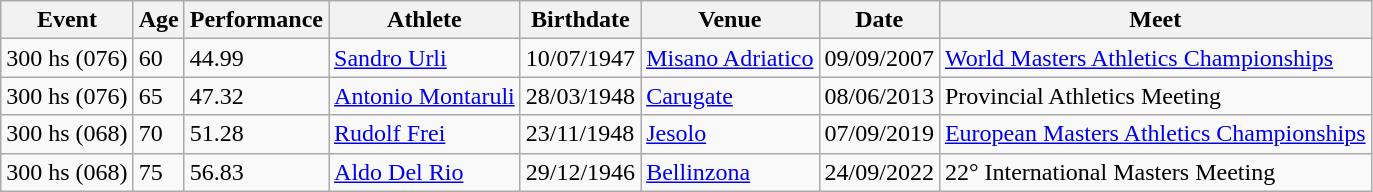<table class="wikitable" width= style="font-size:90%; text-align:center">
<tr>
<th>Event</th>
<th>Age</th>
<th>Performance</th>
<th>Athlete</th>
<th>Birthdate</th>
<th>Venue</th>
<th>Date</th>
<th>Meet</th>
</tr>
<tr>
<td>300 hs (076)</td>
<td>60</td>
<td>44.99</td>
<td align=left><a href='#'>Sandro Urli</a></td>
<td>10/07/1947</td>
<td align=left><a href='#'>Misano Adriatico</a></td>
<td>09/09/2007</td>
<td><a href='#'>World Masters Athletics Championships</a></td>
</tr>
<tr>
<td>300 hs (076)</td>
<td>65</td>
<td>47.32</td>
<td align=left><a href='#'>Antonio Montaruli</a></td>
<td>28/03/1948</td>
<td align=left><a href='#'>Carugate</a></td>
<td>08/06/2013</td>
<td>Provincial Athletics Meeting</td>
</tr>
<tr>
<td>300 hs (068)</td>
<td>70</td>
<td>51.28</td>
<td align=left><a href='#'>Rudolf Frei</a></td>
<td>23/11/1948</td>
<td align=left><a href='#'>Jesolo</a></td>
<td>07/09/2019</td>
<td><a href='#'>European Masters Athletics Championships</a></td>
</tr>
<tr>
<td>300 hs (068)</td>
<td>75</td>
<td>56.83</td>
<td align=left><a href='#'>Aldo Del Rio</a></td>
<td>29/12/1946</td>
<td align=left><a href='#'>Bellinzona</a></td>
<td>24/09/2022</td>
<td>22° International Masters Meeting</td>
</tr>
</table>
